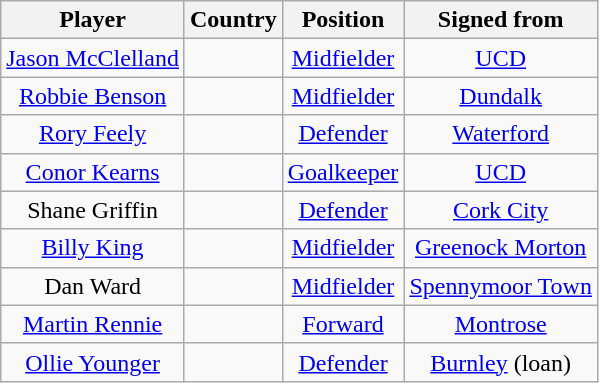<table class="wikitable" style="text-align:center">
<tr>
<th>Player</th>
<th>Country</th>
<th>Position</th>
<th>Signed from</th>
</tr>
<tr>
<td><a href='#'>Jason McClelland</a></td>
<td></td>
<td><a href='#'>Midfielder</a></td>
<td> <a href='#'>UCD</a></td>
</tr>
<tr>
<td><a href='#'>Robbie Benson</a></td>
<td></td>
<td><a href='#'>Midfielder</a></td>
<td> <a href='#'>Dundalk</a></td>
</tr>
<tr>
<td><a href='#'>Rory Feely</a></td>
<td></td>
<td><a href='#'>Defender</a></td>
<td> <a href='#'>Waterford</a></td>
</tr>
<tr>
<td><a href='#'>Conor Kearns</a></td>
<td></td>
<td><a href='#'>Goalkeeper</a></td>
<td> <a href='#'>UCD</a></td>
</tr>
<tr>
<td>Shane Griffin</td>
<td></td>
<td><a href='#'>Defender</a></td>
<td> <a href='#'>Cork City</a></td>
</tr>
<tr>
<td><a href='#'>Billy King</a></td>
<td></td>
<td><a href='#'>Midfielder</a></td>
<td> <a href='#'>Greenock Morton</a></td>
</tr>
<tr>
<td>Dan Ward</td>
<td></td>
<td><a href='#'>Midfielder</a></td>
<td> <a href='#'>Spennymoor Town</a></td>
</tr>
<tr>
<td><a href='#'>Martin Rennie</a></td>
<td></td>
<td><a href='#'>Forward</a></td>
<td> <a href='#'>Montrose</a></td>
</tr>
<tr>
<td><a href='#'>Ollie Younger</a></td>
<td></td>
<td><a href='#'>Defender</a></td>
<td> <a href='#'>Burnley</a> (loan)</td>
</tr>
</table>
